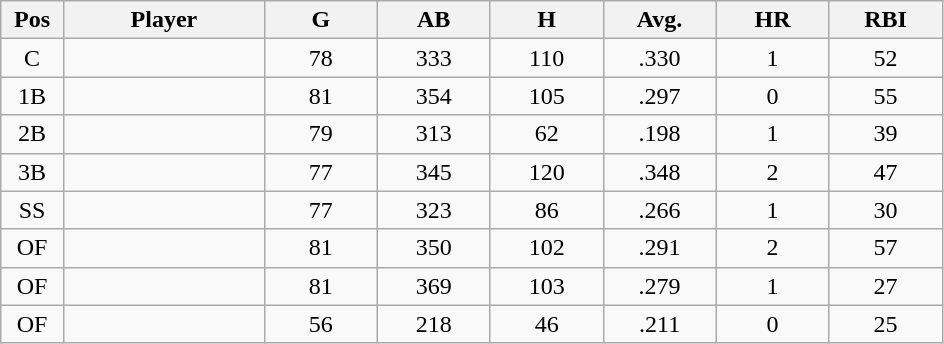<table class="wikitable sortable">
<tr>
<th bgcolor="#DDDDFF" width="5%">Pos</th>
<th bgcolor="#DDDDFF" width="16%">Player</th>
<th bgcolor="#DDDDFF" width="9%">G</th>
<th bgcolor="#DDDDFF" width="9%">AB</th>
<th bgcolor="#DDDDFF" width="9%">H</th>
<th bgcolor="#DDDDFF" width="9%">Avg.</th>
<th bgcolor="#DDDDFF" width="9%">HR</th>
<th bgcolor="#DDDDFF" width="9%">RBI</th>
</tr>
<tr align="center">
<td>C</td>
<td></td>
<td>78</td>
<td>333</td>
<td>110</td>
<td>.330</td>
<td>1</td>
<td>52</td>
</tr>
<tr align="center">
<td>1B</td>
<td></td>
<td>81</td>
<td>354</td>
<td>105</td>
<td>.297</td>
<td>0</td>
<td>55</td>
</tr>
<tr align="center">
<td>2B</td>
<td></td>
<td>79</td>
<td>313</td>
<td>62</td>
<td>.198</td>
<td>1</td>
<td>39</td>
</tr>
<tr align="center">
<td>3B</td>
<td></td>
<td>77</td>
<td>345</td>
<td>120</td>
<td>.348</td>
<td>2</td>
<td>47</td>
</tr>
<tr align="center">
<td>SS</td>
<td></td>
<td>77</td>
<td>323</td>
<td>86</td>
<td>.266</td>
<td>1</td>
<td>30</td>
</tr>
<tr align="center">
<td>OF</td>
<td></td>
<td>81</td>
<td>350</td>
<td>102</td>
<td>.291</td>
<td>2</td>
<td>57</td>
</tr>
<tr align="center">
<td>OF</td>
<td></td>
<td>81</td>
<td>369</td>
<td>103</td>
<td>.279</td>
<td>1</td>
<td>27</td>
</tr>
<tr align="center">
<td>OF</td>
<td></td>
<td>56</td>
<td>218</td>
<td>46</td>
<td>.211</td>
<td>0</td>
<td>25</td>
</tr>
</table>
